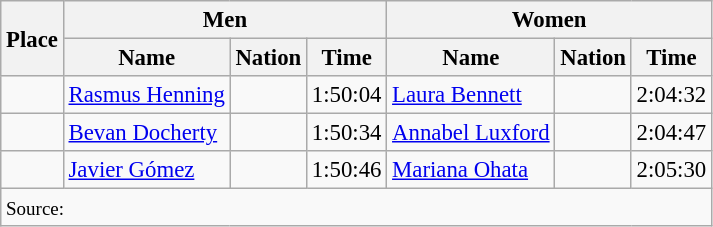<table class=wikitable style="font-size:95%">
<tr>
<th rowspan="2">Place</th>
<th colspan="3">Men</th>
<th colspan="3">Women</th>
</tr>
<tr>
<th>Name</th>
<th>Nation</th>
<th>Time</th>
<th>Name</th>
<th>Nation</th>
<th>Time</th>
</tr>
<tr>
<td align="center"></td>
<td><a href='#'>Rasmus Henning</a></td>
<td></td>
<td>1:50:04</td>
<td><a href='#'>Laura Bennett</a></td>
<td></td>
<td>2:04:32</td>
</tr>
<tr>
<td align="center"></td>
<td><a href='#'>Bevan Docherty</a></td>
<td></td>
<td>1:50:34</td>
<td><a href='#'>Annabel Luxford</a></td>
<td></td>
<td>2:04:47</td>
</tr>
<tr>
<td align="center"></td>
<td><a href='#'>Javier Gómez</a></td>
<td></td>
<td>1:50:46</td>
<td><a href='#'>Mariana Ohata</a></td>
<td></td>
<td>2:05:30</td>
</tr>
<tr>
<td colspan="7"><small>Source:</small></td>
</tr>
</table>
